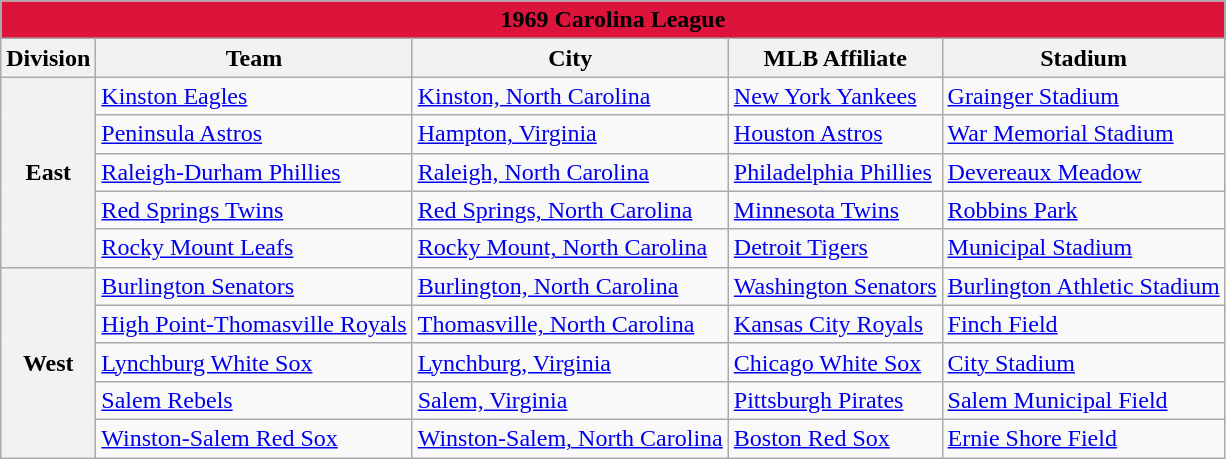<table class="wikitable" style="width:auto">
<tr>
<td bgcolor="#DC143C" align="center" colspan="7"><strong><span>1969 Carolina League</span></strong></td>
</tr>
<tr>
<th>Division</th>
<th>Team</th>
<th>City</th>
<th>MLB Affiliate</th>
<th>Stadium</th>
</tr>
<tr>
<th rowspan="5">East</th>
<td><a href='#'>Kinston Eagles</a></td>
<td><a href='#'>Kinston, North Carolina</a></td>
<td><a href='#'>New York Yankees</a></td>
<td><a href='#'>Grainger Stadium</a></td>
</tr>
<tr>
<td><a href='#'>Peninsula Astros</a></td>
<td><a href='#'>Hampton, Virginia</a></td>
<td><a href='#'>Houston Astros</a></td>
<td><a href='#'>War Memorial Stadium</a></td>
</tr>
<tr>
<td><a href='#'>Raleigh-Durham Phillies</a></td>
<td><a href='#'>Raleigh, North Carolina</a></td>
<td><a href='#'>Philadelphia Phillies</a></td>
<td><a href='#'>Devereaux Meadow</a></td>
</tr>
<tr>
<td><a href='#'>Red Springs Twins</a></td>
<td><a href='#'>Red Springs, North Carolina</a></td>
<td><a href='#'>Minnesota Twins</a></td>
<td><a href='#'>Robbins Park</a></td>
</tr>
<tr>
<td><a href='#'>Rocky Mount Leafs</a></td>
<td><a href='#'>Rocky Mount, North Carolina</a></td>
<td><a href='#'>Detroit Tigers</a></td>
<td><a href='#'>Municipal Stadium</a></td>
</tr>
<tr>
<th rowspan="5">West</th>
<td><a href='#'>Burlington Senators</a></td>
<td><a href='#'>Burlington, North Carolina</a></td>
<td><a href='#'>Washington Senators</a></td>
<td><a href='#'>Burlington Athletic Stadium</a></td>
</tr>
<tr>
<td><a href='#'>High Point-Thomasville Royals</a></td>
<td><a href='#'>Thomasville, North Carolina</a></td>
<td><a href='#'>Kansas City Royals</a></td>
<td><a href='#'>Finch Field</a></td>
</tr>
<tr>
<td><a href='#'>Lynchburg White Sox</a></td>
<td><a href='#'>Lynchburg, Virginia</a></td>
<td><a href='#'>Chicago White Sox</a></td>
<td><a href='#'>City Stadium</a></td>
</tr>
<tr>
<td><a href='#'>Salem Rebels</a></td>
<td><a href='#'>Salem, Virginia</a></td>
<td><a href='#'>Pittsburgh Pirates</a></td>
<td><a href='#'>Salem Municipal Field</a></td>
</tr>
<tr>
<td><a href='#'>Winston-Salem Red Sox</a></td>
<td><a href='#'>Winston-Salem, North Carolina</a></td>
<td><a href='#'>Boston Red Sox</a></td>
<td><a href='#'>Ernie Shore Field</a></td>
</tr>
</table>
